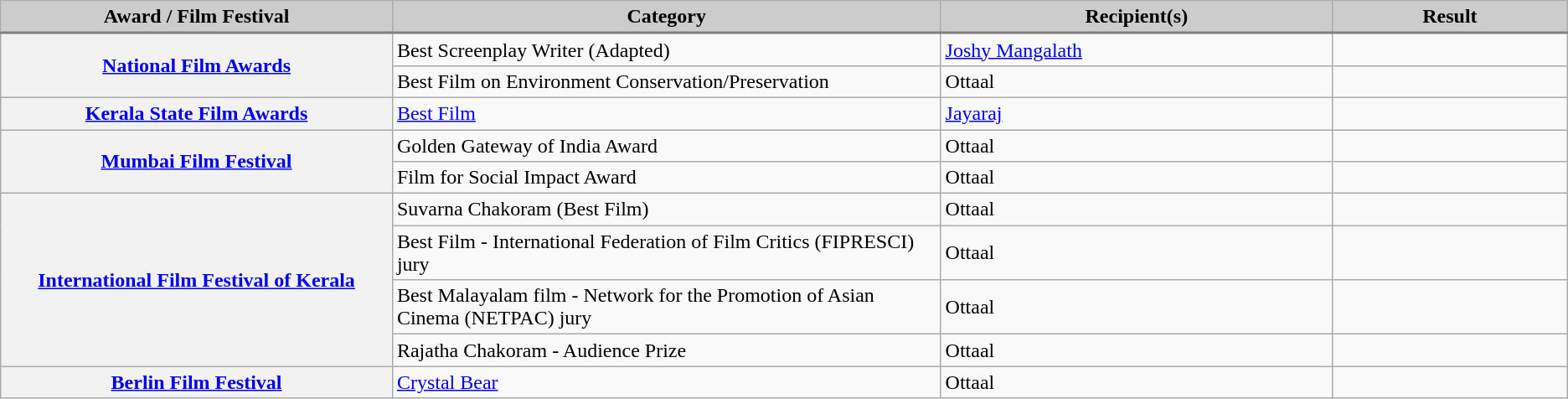<table class="wikitable plainrowheaders">
<tr style="text-align:center;">
<th scope="col"  style="background:#ccc; width:25%;">Award / Film Festival</th>
<th scope="col"  style="background:#ccc; width:35%;">Category</th>
<th scope="col"  style="background:#ccc; width:25%;">Recipient(s)</th>
<th scope="col"  style="background:#ccc; width:15%;">Result</th>
</tr>
<tr style="border-top:2px solid gray;">
<th scope="row" rowspan=2><a href='#'>National Film Awards</a></th>
<td>Best Screenplay Writer (Adapted)</td>
<td><a href='#'>Joshy Mangalath</a></td>
<td></td>
</tr>
<tr>
<td>Best Film on Environment Conservation/Preservation</td>
<td>Ottaal</td>
<td></td>
</tr>
<tr>
<th scope="row" rowspan=1><a href='#'>Kerala State Film Awards</a></th>
<td><a href='#'>Best Film</a></td>
<td><a href='#'>Jayaraj</a></td>
<td></td>
</tr>
<tr>
<th scope="row" rowspan=2><a href='#'>Mumbai Film Festival</a></th>
<td>Golden Gateway of India Award</td>
<td>Ottaal</td>
<td></td>
</tr>
<tr>
<td>Film for Social Impact Award</td>
<td>Ottaal</td>
<td></td>
</tr>
<tr>
<th scope="row" rowspan=4><a href='#'>International Film Festival of Kerala</a></th>
<td>Suvarna Chakoram (Best Film)</td>
<td>Ottaal</td>
<td></td>
</tr>
<tr>
<td>Best Film - International Federation of Film Critics (FIPRESCI) jury</td>
<td>Ottaal</td>
<td></td>
</tr>
<tr>
<td>Best Malayalam film - Network for the Promotion of Asian Cinema (NETPAC) jury</td>
<td>Ottaal</td>
<td></td>
</tr>
<tr>
<td>Rajatha Chakoram - Audience Prize</td>
<td>Ottaal</td>
<td></td>
</tr>
<tr>
<th scope="row" rowspan=1><a href='#'>Berlin Film Festival</a></th>
<td><a href='#'>Crystal Bear</a></td>
<td>Ottaal</td>
<td></td>
</tr>
</table>
